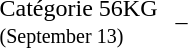<table>
<tr>
<td>Catégorie 56KG <br> <small>(September 13)</small></td>
<td></td>
<td></td>
<td>–</td>
</tr>
</table>
